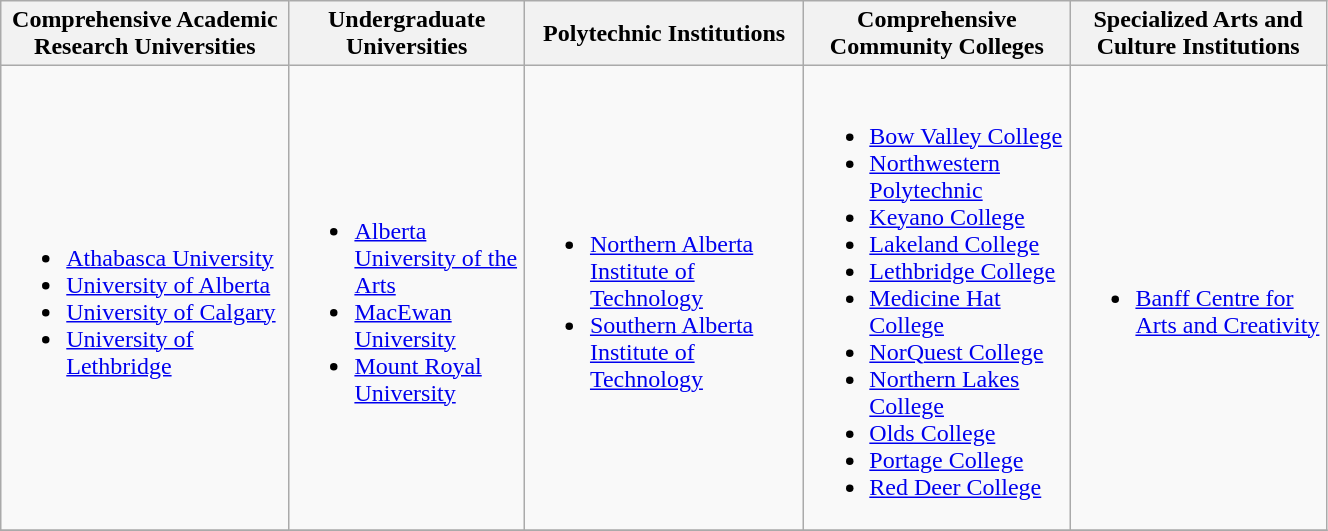<table class="wikitable" style="width: 70%; height: 14em;">
<tr>
<th>Comprehensive Academic Research Universities</th>
<th>Undergraduate Universities</th>
<th>Polytechnic Institutions</th>
<th>Comprehensive Community Colleges</th>
<th>Specialized Arts and Culture Institutions</th>
</tr>
<tr>
<td><br><ul><li><a href='#'>Athabasca University</a></li><li><a href='#'>University of Alberta</a></li><li><a href='#'>University of Calgary</a></li><li><a href='#'>University of Lethbridge</a></li></ul></td>
<td><br><ul><li><a href='#'>Alberta University of the Arts</a></li><li><a href='#'>MacEwan University</a></li><li><a href='#'>Mount Royal University</a></li></ul></td>
<td><br><ul><li><a href='#'>Northern Alberta Institute of Technology</a></li><li><a href='#'>Southern Alberta Institute of Technology</a></li></ul></td>
<td><br><ul><li><a href='#'>Bow Valley College</a></li><li><a href='#'>Northwestern Polytechnic</a></li><li><a href='#'>Keyano College</a></li><li><a href='#'>Lakeland College</a></li><li><a href='#'>Lethbridge College</a></li><li><a href='#'>Medicine Hat College</a></li><li><a href='#'>NorQuest College</a></li><li><a href='#'>Northern Lakes College</a></li><li><a href='#'>Olds College</a></li><li><a href='#'>Portage College</a></li><li><a href='#'>Red Deer College</a></li></ul></td>
<td><br><ul><li><a href='#'>Banff Centre for Arts and Creativity</a></li></ul></td>
</tr>
<tr>
</tr>
</table>
